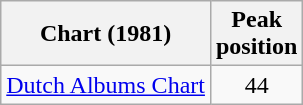<table class="wikitable sortable">
<tr>
<th>Chart (1981)</th>
<th>Peak<br>position</th>
</tr>
<tr>
<td align="left"><a href='#'>Dutch Albums Chart</a></td>
<td style="text-align:center;">44</td>
</tr>
</table>
